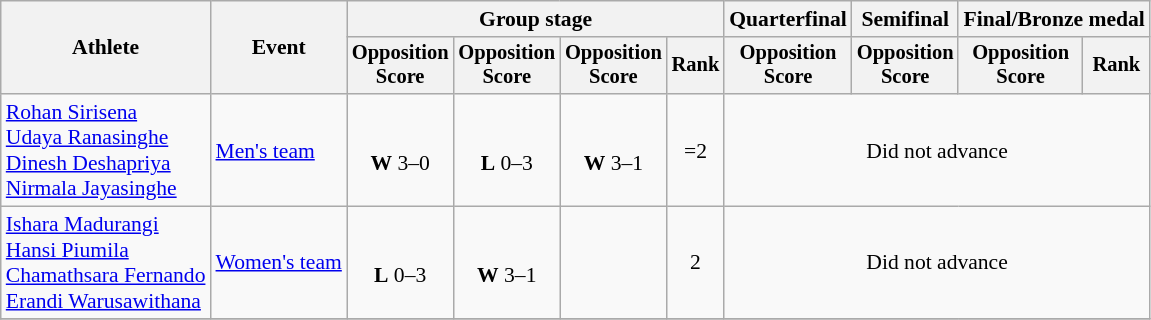<table class="wikitable" style="font-size:90%">
<tr>
<th rowspan=2>Athlete</th>
<th rowspan=2>Event</th>
<th colspan=4>Group stage</th>
<th>Quarterfinal</th>
<th>Semifinal</th>
<th colspan=2>Final/Bronze medal</th>
</tr>
<tr style="font-size:95%">
<th>Opposition<br>Score</th>
<th>Opposition<br>Score</th>
<th>Opposition<br>Score</th>
<th>Rank</th>
<th>Opposition<br>Score</th>
<th>Opposition<br>Score</th>
<th>Opposition<br>Score</th>
<th>Rank</th>
</tr>
<tr align=center>
<td align=left><a href='#'>Rohan Sirisena</a><br><a href='#'>Udaya Ranasinghe</a><br><a href='#'>Dinesh Deshapriya</a><br><a href='#'>Nirmala Jayasinghe</a></td>
<td align=left><a href='#'>Men's team</a></td>
<td><br><strong>W</strong> 3–0</td>
<td><br><strong>L</strong> 0–3</td>
<td><br><strong>W</strong> 3–1</td>
<td>=2</td>
<td colspan="4">Did not advance</td>
</tr>
<tr align=center>
<td align=left><a href='#'>Ishara Madurangi</a><br><a href='#'>Hansi Piumila</a><br><a href='#'>Chamathsara Fernando</a><br><a href='#'>Erandi Warusawithana</a></td>
<td align=left><a href='#'>Women's team</a></td>
<td><br><strong>L</strong> 0–3</td>
<td><br><strong>W</strong> 3–1</td>
<td></td>
<td>2</td>
<td colspan="4">Did not advance</td>
</tr>
<tr align=center>
</tr>
</table>
